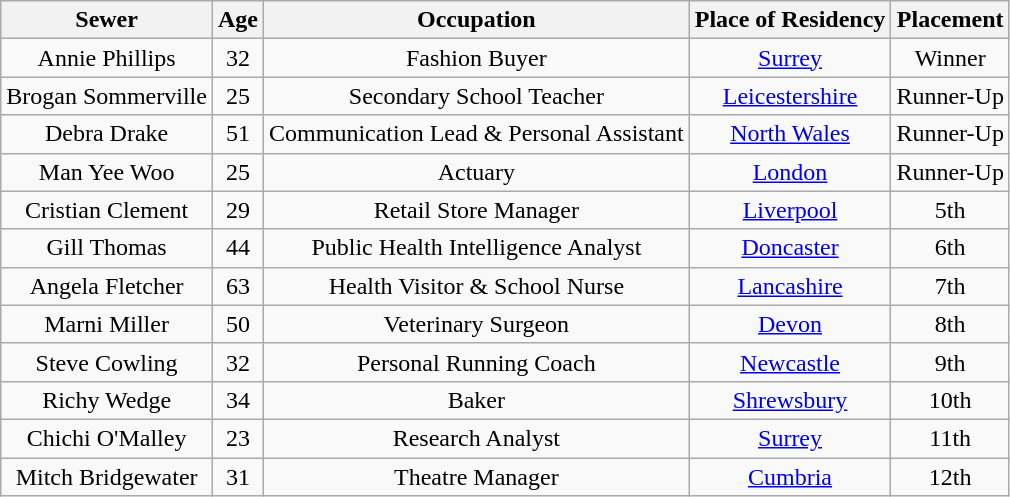<table class="wikitable sortable" border="2" style="text-align:center">
<tr>
<th>Sewer</th>
<th>Age</th>
<th>Occupation</th>
<th>Place of Residency</th>
<th>Placement</th>
</tr>
<tr>
<td>Annie Phillips</td>
<td>32</td>
<td>Fashion Buyer</td>
<td><a href='#'>Surrey</a></td>
<td>Winner</td>
</tr>
<tr>
<td>Brogan Sommerville</td>
<td>25</td>
<td>Secondary School Teacher</td>
<td><a href='#'>Leicestershire</a></td>
<td>Runner-Up</td>
</tr>
<tr>
<td>Debra Drake</td>
<td>51</td>
<td>Communication Lead & Personal Assistant</td>
<td><a href='#'>North Wales</a></td>
<td>Runner-Up</td>
</tr>
<tr>
<td>Man Yee Woo</td>
<td>25</td>
<td>Actuary</td>
<td><a href='#'>London</a></td>
<td>Runner-Up</td>
</tr>
<tr>
<td>Cristian Clement</td>
<td>29</td>
<td>Retail Store Manager</td>
<td><a href='#'>Liverpool</a></td>
<td>5th</td>
</tr>
<tr>
<td>Gill Thomas</td>
<td>44</td>
<td>Public Health Intelligence Analyst</td>
<td><a href='#'>Doncaster</a></td>
<td>6th</td>
</tr>
<tr>
<td>Angela Fletcher</td>
<td>63</td>
<td>Health Visitor & School Nurse</td>
<td><a href='#'>Lancashire</a></td>
<td>7th</td>
</tr>
<tr>
<td>Marni Miller</td>
<td>50</td>
<td>Veterinary Surgeon</td>
<td><a href='#'>Devon</a></td>
<td>8th</td>
</tr>
<tr>
<td>Steve Cowling</td>
<td>32</td>
<td>Personal Running Coach</td>
<td><a href='#'>Newcastle</a></td>
<td>9th</td>
</tr>
<tr>
<td>Richy Wedge</td>
<td>34</td>
<td>Baker</td>
<td><a href='#'>Shrewsbury</a></td>
<td>10th</td>
</tr>
<tr>
<td>Chichi O'Malley</td>
<td>23</td>
<td>Research Analyst</td>
<td><a href='#'>Surrey</a></td>
<td>11th</td>
</tr>
<tr>
<td>Mitch Bridgewater</td>
<td>31</td>
<td>Theatre Manager</td>
<td><a href='#'>Cumbria</a></td>
<td>12th</td>
</tr>
</table>
